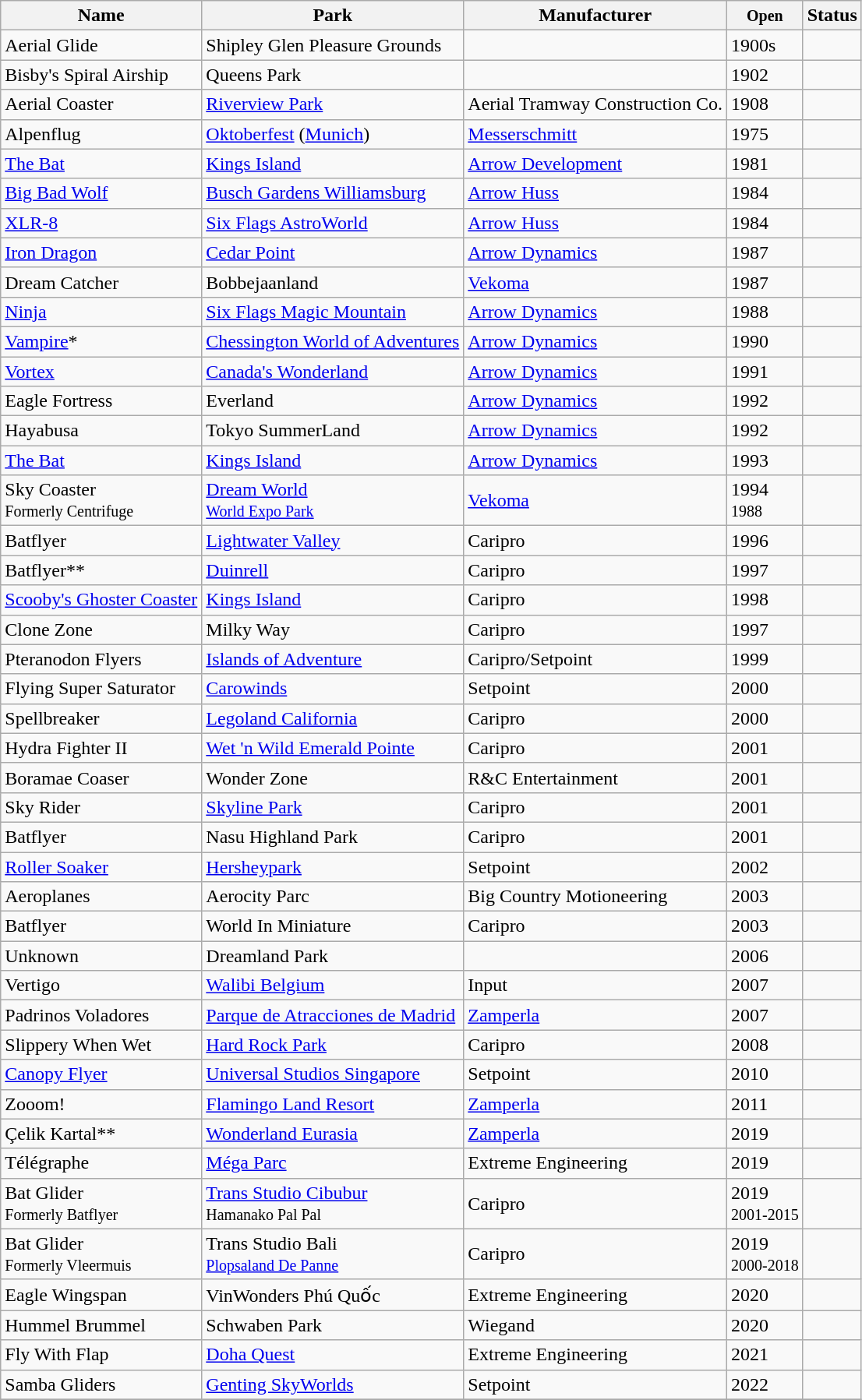<table class= "wikitable sortable">
<tr>
<th>Name</th>
<th>Park</th>
<th>Manufacturer</th>
<th><small>Open</small></th>
<th>Status</th>
</tr>
<tr>
<td>Aerial Glide</td>
<td>Shipley Glen Pleasure Grounds</td>
<td></td>
<td>1900s</td>
<td></td>
</tr>
<tr>
<td>Bisby's Spiral Airship</td>
<td>Queens Park</td>
<td></td>
<td>1902</td>
<td></td>
</tr>
<tr>
<td>Aerial Coaster</td>
<td><a href='#'>Riverview Park</a></td>
<td>Aerial Tramway Construction Co.</td>
<td>1908</td>
<td></td>
</tr>
<tr>
<td>Alpenflug</td>
<td><a href='#'>Oktoberfest</a> (<a href='#'>Munich</a>)</td>
<td><a href='#'>Messerschmitt</a></td>
<td>1975</td>
<td></td>
</tr>
<tr>
<td><a href='#'>The Bat</a></td>
<td><a href='#'>Kings Island</a></td>
<td><a href='#'>Arrow Development</a></td>
<td>1981</td>
<td></td>
</tr>
<tr>
<td><a href='#'>Big Bad Wolf</a></td>
<td><a href='#'>Busch Gardens Williamsburg</a></td>
<td><a href='#'>Arrow Huss</a></td>
<td>1984</td>
<td></td>
</tr>
<tr>
<td><a href='#'>XLR-8</a></td>
<td><a href='#'>Six Flags AstroWorld</a></td>
<td><a href='#'>Arrow Huss</a></td>
<td>1984</td>
<td></td>
</tr>
<tr>
<td><a href='#'>Iron Dragon</a></td>
<td><a href='#'>Cedar Point</a></td>
<td><a href='#'>Arrow Dynamics</a></td>
<td>1987</td>
<td></td>
</tr>
<tr>
<td>Dream Catcher</td>
<td>Bobbejaanland</td>
<td><a href='#'>Vekoma</a></td>
<td>1987</td>
<td></td>
</tr>
<tr>
<td><a href='#'>Ninja</a></td>
<td><a href='#'>Six Flags Magic Mountain</a></td>
<td><a href='#'>Arrow Dynamics</a></td>
<td>1988</td>
<td></td>
</tr>
<tr>
<td><a href='#'>Vampire</a>*</td>
<td><a href='#'>Chessington World of Adventures</a></td>
<td><a href='#'>Arrow Dynamics</a></td>
<td>1990</td>
<td></td>
</tr>
<tr>
<td><a href='#'>Vortex</a></td>
<td><a href='#'>Canada's Wonderland</a></td>
<td><a href='#'>Arrow Dynamics</a></td>
<td>1991</td>
<td></td>
</tr>
<tr>
<td>Eagle Fortress</td>
<td>Everland</td>
<td><a href='#'>Arrow Dynamics</a></td>
<td>1992</td>
<td></td>
</tr>
<tr>
<td>Hayabusa</td>
<td>Tokyo SummerLand</td>
<td><a href='#'>Arrow Dynamics</a></td>
<td>1992</td>
<td></td>
</tr>
<tr>
<td><a href='#'>The Bat</a></td>
<td><a href='#'>Kings Island</a></td>
<td><a href='#'>Arrow Dynamics</a></td>
<td>1993</td>
<td></td>
</tr>
<tr>
<td>Sky Coaster<br><small>Formerly Centrifuge</small></td>
<td><a href='#'>Dream World</a><br><small><a href='#'>World Expo Park</a></small></td>
<td><a href='#'>Vekoma</a></td>
<td>1994<br><small>1988</small></td>
<td></td>
</tr>
<tr>
<td>Batflyer</td>
<td><a href='#'>Lightwater Valley</a></td>
<td>Caripro</td>
<td>1996</td>
<td></td>
</tr>
<tr>
<td>Batflyer**</td>
<td><a href='#'>Duinrell</a></td>
<td>Caripro</td>
<td>1997</td>
<td></td>
</tr>
<tr>
<td><a href='#'>Scooby's Ghoster Coaster</a></td>
<td><a href='#'>Kings Island</a></td>
<td>Caripro</td>
<td>1998</td>
<td></td>
</tr>
<tr>
<td>Clone Zone</td>
<td>Milky Way</td>
<td>Caripro</td>
<td>1997</td>
<td></td>
</tr>
<tr>
<td>Pteranodon Flyers</td>
<td><a href='#'>Islands of Adventure</a></td>
<td>Caripro/Setpoint</td>
<td>1999</td>
<td></td>
</tr>
<tr>
<td>Flying Super Saturator</td>
<td><a href='#'>Carowinds</a></td>
<td>Setpoint</td>
<td>2000</td>
<td></td>
</tr>
<tr>
<td>Spellbreaker</td>
<td><a href='#'>Legoland California</a></td>
<td>Caripro</td>
<td>2000</td>
<td></td>
</tr>
<tr>
<td>Hydra Fighter II</td>
<td><a href='#'>Wet 'n Wild Emerald Pointe</a></td>
<td>Caripro</td>
<td>2001</td>
<td></td>
</tr>
<tr>
<td>Boramae Coaser</td>
<td>Wonder Zone</td>
<td>R&C Entertainment</td>
<td>2001</td>
<td></td>
</tr>
<tr>
<td>Sky Rider</td>
<td><a href='#'>Skyline Park</a></td>
<td>Caripro</td>
<td>2001</td>
<td></td>
</tr>
<tr>
<td>Batflyer</td>
<td>Nasu Highland Park</td>
<td>Caripro</td>
<td>2001</td>
<td></td>
</tr>
<tr>
<td><a href='#'>Roller Soaker</a></td>
<td><a href='#'>Hersheypark</a></td>
<td>Setpoint</td>
<td>2002</td>
<td></td>
</tr>
<tr>
<td>Aeroplanes</td>
<td>Aerocity Parc</td>
<td>Big Country Motioneering</td>
<td>2003</td>
<td></td>
</tr>
<tr>
<td>Batflyer</td>
<td>World In Miniature</td>
<td>Caripro</td>
<td>2003</td>
<td></td>
</tr>
<tr>
<td>Unknown</td>
<td>Dreamland Park</td>
<td></td>
<td>2006</td>
<td></td>
</tr>
<tr>
<td>Vertigo</td>
<td><a href='#'>Walibi Belgium</a></td>
<td>Input</td>
<td>2007</td>
<td></td>
</tr>
<tr>
<td>Padrinos Voladores</td>
<td><a href='#'>Parque de Atracciones de Madrid</a></td>
<td><a href='#'>Zamperla</a></td>
<td>2007</td>
<td></td>
</tr>
<tr>
<td>Slippery When Wet</td>
<td><a href='#'>Hard Rock Park</a></td>
<td>Caripro</td>
<td>2008</td>
<td></td>
</tr>
<tr>
<td><a href='#'>Canopy Flyer</a></td>
<td><a href='#'>Universal Studios Singapore</a></td>
<td>Setpoint</td>
<td>2010</td>
<td></td>
</tr>
<tr>
<td>Zooom!</td>
<td><a href='#'>Flamingo Land Resort</a></td>
<td><a href='#'>Zamperla</a></td>
<td>2011</td>
<td></td>
</tr>
<tr>
<td>Çelik Kartal**</td>
<td><a href='#'>Wonderland Eurasia</a></td>
<td><a href='#'>Zamperla</a></td>
<td>2019</td>
<td></td>
</tr>
<tr>
<td>Télégraphe</td>
<td><a href='#'>Méga Parc</a></td>
<td>Extreme Engineering</td>
<td>2019</td>
<td></td>
</tr>
<tr>
<td>Bat Glider<br><small>Formerly Batflyer</small></td>
<td><a href='#'>Trans Studio Cibubur</a><br><small>Hamanako Pal Pal</small></td>
<td>Caripro</td>
<td>2019<br><small>2001-2015</small></td>
<td></td>
</tr>
<tr>
<td>Bat Glider<br><small>Formerly Vleermuis</small></td>
<td>Trans Studio Bali<br><small><a href='#'>Plopsaland De Panne</a></small></td>
<td>Caripro</td>
<td>2019<br><small>2000-2018</small></td>
<td></td>
</tr>
<tr>
<td>Eagle Wingspan</td>
<td>VinWonders Phú Quốc</td>
<td>Extreme Engineering</td>
<td>2020</td>
<td></td>
</tr>
<tr>
<td>Hummel Brummel</td>
<td>Schwaben Park</td>
<td>Wiegand</td>
<td>2020</td>
<td></td>
</tr>
<tr>
<td>Fly With Flap</td>
<td><a href='#'>Doha Quest</a></td>
<td>Extreme Engineering</td>
<td>2021</td>
<td></td>
</tr>
<tr>
<td>Samba Gliders</td>
<td><a href='#'>Genting SkyWorlds</a></td>
<td>Setpoint</td>
<td>2022</td>
<td></td>
</tr>
<tr>
</tr>
</table>
